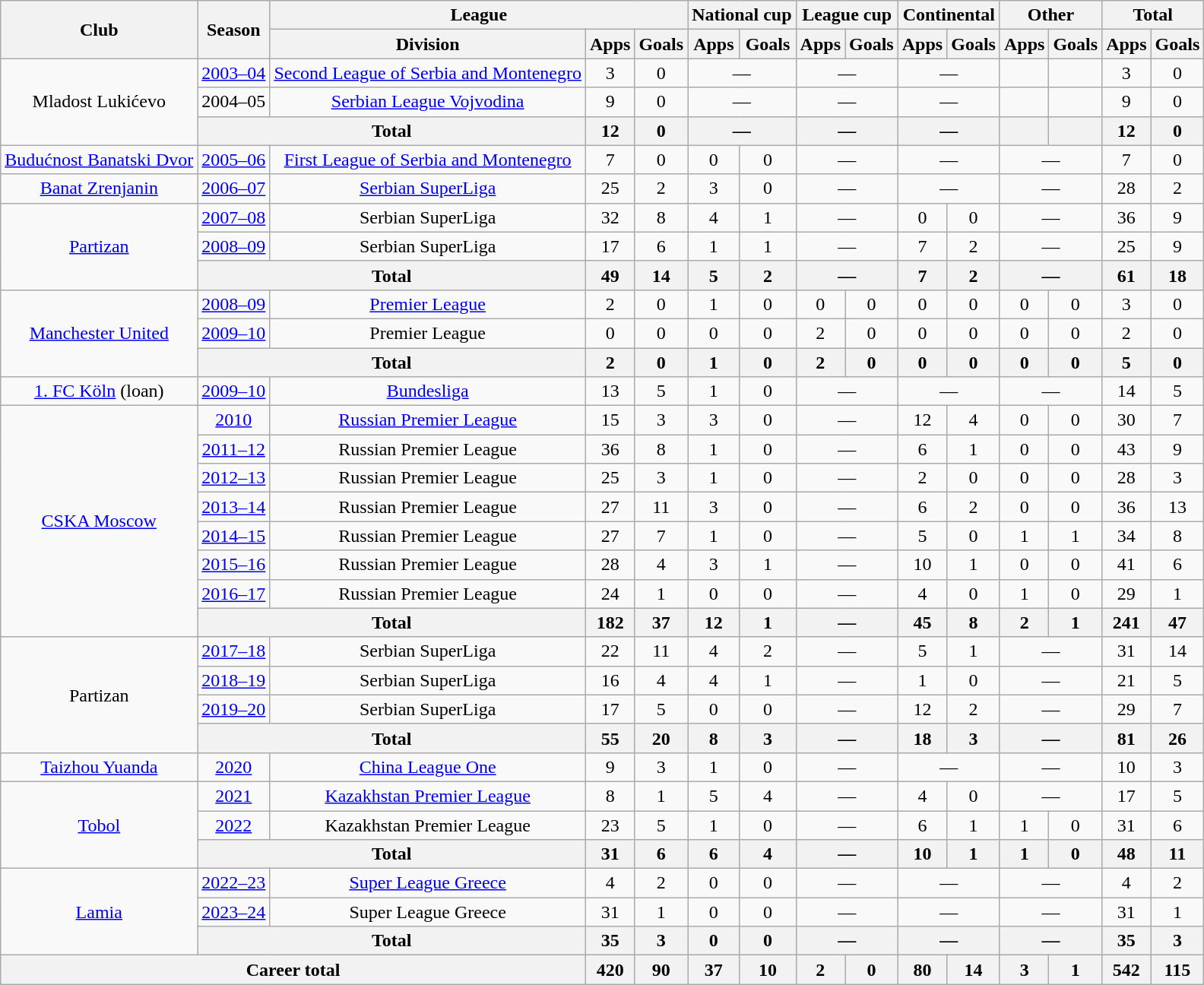<table class="wikitable" style="text-align:center">
<tr>
<th rowspan="2">Club</th>
<th rowspan="2">Season</th>
<th colspan="3">League</th>
<th colspan="2">National cup</th>
<th colspan="2">League cup</th>
<th colspan="2">Continental</th>
<th colspan="2">Other</th>
<th colspan="2">Total</th>
</tr>
<tr>
<th>Division</th>
<th>Apps</th>
<th>Goals</th>
<th>Apps</th>
<th>Goals</th>
<th>Apps</th>
<th>Goals</th>
<th>Apps</th>
<th>Goals</th>
<th>Apps</th>
<th>Goals</th>
<th>Apps</th>
<th>Goals</th>
</tr>
<tr>
<td rowspan="3">Mladost Lukićevo</td>
<td><a href='#'>2003–04</a></td>
<td><a href='#'>Second League of Serbia and Montenegro</a></td>
<td>3</td>
<td>0</td>
<td colspan="2">—</td>
<td colspan="2">—</td>
<td colspan="2">—</td>
<td></td>
<td></td>
<td>3</td>
<td>0</td>
</tr>
<tr>
<td>2004–05</td>
<td><a href='#'>Serbian League Vojvodina</a></td>
<td>9</td>
<td>0</td>
<td colspan="2">—</td>
<td colspan="2">—</td>
<td colspan="2">—</td>
<td></td>
<td></td>
<td>9</td>
<td>0</td>
</tr>
<tr>
<th colspan="2">Total</th>
<th>12</th>
<th>0</th>
<th colspan="2">—</th>
<th colspan="2">—</th>
<th colspan="2">—</th>
<th></th>
<th></th>
<th>12</th>
<th>0</th>
</tr>
<tr>
<td><a href='#'>Budućnost Banatski Dvor</a></td>
<td><a href='#'>2005–06</a></td>
<td><a href='#'>First League of Serbia and Montenegro</a></td>
<td>7</td>
<td>0</td>
<td>0</td>
<td>0</td>
<td colspan="2">—</td>
<td colspan="2">—</td>
<td colspan="2">—</td>
<td>7</td>
<td>0</td>
</tr>
<tr>
<td><a href='#'>Banat Zrenjanin</a></td>
<td><a href='#'>2006–07</a></td>
<td><a href='#'>Serbian SuperLiga</a></td>
<td>25</td>
<td>2</td>
<td>3</td>
<td>0</td>
<td colspan="2">—</td>
<td colspan="2">—</td>
<td colspan="2">—</td>
<td>28</td>
<td>2</td>
</tr>
<tr>
<td rowspan="3"><a href='#'>Partizan</a></td>
<td><a href='#'>2007–08</a></td>
<td>Serbian SuperLiga</td>
<td>32</td>
<td>8</td>
<td>4</td>
<td>1</td>
<td colspan="2">—</td>
<td>0</td>
<td>0</td>
<td colspan="2">—</td>
<td>36</td>
<td>9</td>
</tr>
<tr>
<td><a href='#'>2008–09</a></td>
<td>Serbian SuperLiga</td>
<td>17</td>
<td>6</td>
<td>1</td>
<td>1</td>
<td colspan="2">—</td>
<td>7</td>
<td>2</td>
<td colspan="2">—</td>
<td>25</td>
<td>9</td>
</tr>
<tr>
<th colspan="2">Total</th>
<th>49</th>
<th>14</th>
<th>5</th>
<th>2</th>
<th colspan="2">—</th>
<th>7</th>
<th>2</th>
<th colspan="2">—</th>
<th>61</th>
<th>18</th>
</tr>
<tr>
<td rowspan="3"><a href='#'>Manchester United</a></td>
<td><a href='#'>2008–09</a></td>
<td><a href='#'>Premier League</a></td>
<td>2</td>
<td>0</td>
<td>1</td>
<td>0</td>
<td>0</td>
<td>0</td>
<td>0</td>
<td>0</td>
<td>0</td>
<td>0</td>
<td>3</td>
<td>0</td>
</tr>
<tr>
<td><a href='#'>2009–10</a></td>
<td>Premier League</td>
<td>0</td>
<td>0</td>
<td>0</td>
<td>0</td>
<td>2</td>
<td>0</td>
<td>0</td>
<td>0</td>
<td>0</td>
<td>0</td>
<td>2</td>
<td>0</td>
</tr>
<tr>
<th colspan="2">Total</th>
<th>2</th>
<th>0</th>
<th>1</th>
<th>0</th>
<th>2</th>
<th>0</th>
<th>0</th>
<th>0</th>
<th>0</th>
<th>0</th>
<th>5</th>
<th>0</th>
</tr>
<tr>
<td><a href='#'>1. FC Köln</a> (loan)</td>
<td><a href='#'>2009–10</a></td>
<td><a href='#'>Bundesliga</a></td>
<td>13</td>
<td>5</td>
<td>1</td>
<td>0</td>
<td colspan="2">—</td>
<td colspan="2">—</td>
<td colspan="2">—</td>
<td>14</td>
<td>5</td>
</tr>
<tr>
<td rowspan="8"><a href='#'>CSKA Moscow</a></td>
<td><a href='#'>2010</a></td>
<td><a href='#'>Russian Premier League</a></td>
<td>15</td>
<td>3</td>
<td>3</td>
<td>0</td>
<td colspan="2">—</td>
<td>12</td>
<td>4</td>
<td>0</td>
<td>0</td>
<td>30</td>
<td>7</td>
</tr>
<tr>
<td><a href='#'>2011–12</a></td>
<td>Russian Premier League</td>
<td>36</td>
<td>8</td>
<td>1</td>
<td>0</td>
<td colspan="2">—</td>
<td>6</td>
<td>1</td>
<td>0</td>
<td>0</td>
<td>43</td>
<td>9</td>
</tr>
<tr>
<td><a href='#'>2012–13</a></td>
<td>Russian Premier League</td>
<td>25</td>
<td>3</td>
<td>1</td>
<td>0</td>
<td colspan="2">—</td>
<td>2</td>
<td>0</td>
<td>0</td>
<td>0</td>
<td>28</td>
<td>3</td>
</tr>
<tr>
<td><a href='#'>2013–14</a></td>
<td>Russian Premier League</td>
<td>27</td>
<td>11</td>
<td>3</td>
<td>0</td>
<td colspan="2">—</td>
<td>6</td>
<td>2</td>
<td>0</td>
<td>0</td>
<td>36</td>
<td>13</td>
</tr>
<tr>
<td><a href='#'>2014–15</a></td>
<td>Russian Premier League</td>
<td>27</td>
<td>7</td>
<td>1</td>
<td>0</td>
<td colspan="2">—</td>
<td>5</td>
<td>0</td>
<td>1</td>
<td>1</td>
<td>34</td>
<td>8</td>
</tr>
<tr>
<td><a href='#'>2015–16</a></td>
<td>Russian Premier League</td>
<td>28</td>
<td>4</td>
<td>3</td>
<td>1</td>
<td colspan="2">—</td>
<td>10</td>
<td>1</td>
<td>0</td>
<td>0</td>
<td>41</td>
<td>6</td>
</tr>
<tr>
<td><a href='#'>2016–17</a></td>
<td>Russian Premier League</td>
<td>24</td>
<td>1</td>
<td>0</td>
<td>0</td>
<td colspan="2">—</td>
<td>4</td>
<td>0</td>
<td>1</td>
<td>0</td>
<td>29</td>
<td>1</td>
</tr>
<tr>
<th colspan="2">Total</th>
<th>182</th>
<th>37</th>
<th>12</th>
<th>1</th>
<th colspan="2">—</th>
<th>45</th>
<th>8</th>
<th>2</th>
<th>1</th>
<th>241</th>
<th>47</th>
</tr>
<tr>
<td rowspan="4">Partizan</td>
<td><a href='#'>2017–18</a></td>
<td>Serbian SuperLiga</td>
<td>22</td>
<td>11</td>
<td>4</td>
<td>2</td>
<td colspan="2">—</td>
<td>5</td>
<td>1</td>
<td colspan="2">—</td>
<td>31</td>
<td>14</td>
</tr>
<tr>
<td><a href='#'>2018–19</a></td>
<td>Serbian SuperLiga</td>
<td>16</td>
<td>4</td>
<td>4</td>
<td>1</td>
<td colspan="2">—</td>
<td>1</td>
<td>0</td>
<td colspan="2">—</td>
<td>21</td>
<td>5</td>
</tr>
<tr>
<td><a href='#'>2019–20</a></td>
<td>Serbian SuperLiga</td>
<td>17</td>
<td>5</td>
<td>0</td>
<td>0</td>
<td colspan="2">—</td>
<td>12</td>
<td>2</td>
<td colspan="2">—</td>
<td>29</td>
<td>7</td>
</tr>
<tr>
<th colspan="2">Total</th>
<th>55</th>
<th>20</th>
<th>8</th>
<th>3</th>
<th colspan="2">—</th>
<th>18</th>
<th>3</th>
<th colspan="2">—</th>
<th>81</th>
<th>26</th>
</tr>
<tr>
<td><a href='#'>Taizhou Yuanda</a></td>
<td><a href='#'>2020</a></td>
<td><a href='#'>China League One</a></td>
<td>9</td>
<td>3</td>
<td>1</td>
<td>0</td>
<td colspan="2">—</td>
<td colspan="2">—</td>
<td colspan="2">—</td>
<td>10</td>
<td>3</td>
</tr>
<tr>
<td rowspan="3"><a href='#'>Tobol</a></td>
<td><a href='#'>2021</a></td>
<td><a href='#'>Kazakhstan Premier League</a></td>
<td>8</td>
<td>1</td>
<td>5</td>
<td>4</td>
<td colspan="2">—</td>
<td>4</td>
<td>0</td>
<td colspan="2">—</td>
<td>17</td>
<td>5</td>
</tr>
<tr>
<td><a href='#'>2022</a></td>
<td>Kazakhstan Premier League</td>
<td>23</td>
<td>5</td>
<td>1</td>
<td>0</td>
<td colspan="2">—</td>
<td>6</td>
<td>1</td>
<td>1</td>
<td>0</td>
<td>31</td>
<td>6</td>
</tr>
<tr>
<th colspan="2">Total</th>
<th>31</th>
<th>6</th>
<th>6</th>
<th>4</th>
<th colspan="2">—</th>
<th>10</th>
<th>1</th>
<th>1</th>
<th>0</th>
<th>48</th>
<th>11</th>
</tr>
<tr>
<td rowspan="3"><a href='#'>Lamia</a></td>
<td><a href='#'>2022–23</a></td>
<td><a href='#'>Super League Greece</a></td>
<td>4</td>
<td>2</td>
<td>0</td>
<td>0</td>
<td colspan="2">—</td>
<td colspan="2">—</td>
<td colspan="2">—</td>
<td>4</td>
<td>2</td>
</tr>
<tr>
<td><a href='#'>2023–24</a></td>
<td>Super League Greece</td>
<td>31</td>
<td>1</td>
<td>0</td>
<td>0</td>
<td colspan="2">—</td>
<td colspan="2">—</td>
<td colspan="2">—</td>
<td>31</td>
<td>1</td>
</tr>
<tr>
<th colspan="2">Total</th>
<th>35</th>
<th>3</th>
<th>0</th>
<th>0</th>
<th colspan="2">—</th>
<th colspan="2">—</th>
<th colspan="2">—</th>
<th>35</th>
<th>3</th>
</tr>
<tr>
<th colspan="3">Career total</th>
<th>420</th>
<th>90</th>
<th>37</th>
<th>10</th>
<th>2</th>
<th>0</th>
<th>80</th>
<th>14</th>
<th>3</th>
<th>1</th>
<th>542</th>
<th>115</th>
</tr>
</table>
